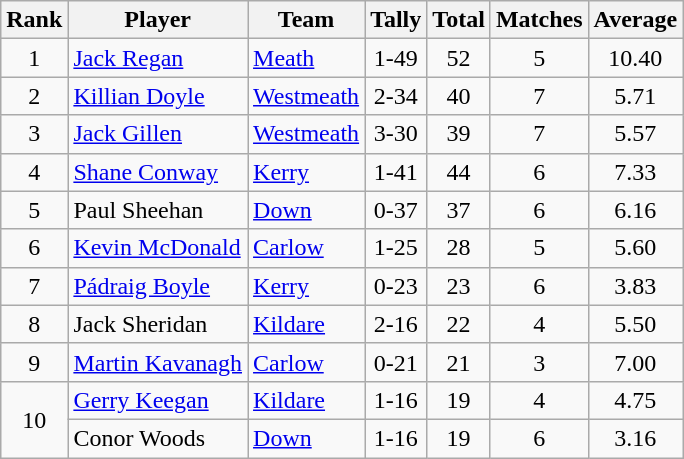<table class="wikitable sortable">
<tr>
<th>Rank</th>
<th>Player</th>
<th>Team</th>
<th>Tally</th>
<th>Total</th>
<th>Matches</th>
<th>Average</th>
</tr>
<tr>
<td rowspan="1" style="text-align:center;">1</td>
<td><a href='#'>Jack Regan</a></td>
<td><a href='#'>Meath</a></td>
<td align=center>1-49</td>
<td align=center>52</td>
<td align=center>5</td>
<td align=center>10.40</td>
</tr>
<tr>
<td rowspan="1" style="text-align:center;">2</td>
<td><a href='#'>Killian Doyle</a></td>
<td><a href='#'>Westmeath</a></td>
<td align=center>2-34</td>
<td align=center>40</td>
<td align=center>7</td>
<td align=center>5.71</td>
</tr>
<tr>
<td rowspan="1" style="text-align:center;">3</td>
<td><a href='#'>Jack Gillen</a></td>
<td><a href='#'>Westmeath</a></td>
<td align=center>3-30</td>
<td align=center>39</td>
<td align=center>7</td>
<td align=center>5.57</td>
</tr>
<tr>
<td rowspan="1" style="text-align:center;">4</td>
<td><a href='#'>Shane Conway</a></td>
<td><a href='#'>Kerry</a></td>
<td align=center>1-41</td>
<td align=center>44</td>
<td align=center>6</td>
<td align=center>7.33</td>
</tr>
<tr>
<td rowspan="1" style="text-align:center;">5</td>
<td>Paul Sheehan</td>
<td><a href='#'>Down</a></td>
<td align=center>0-37</td>
<td align=center>37</td>
<td align=center>6</td>
<td align=center>6.16</td>
</tr>
<tr>
<td rowspan="1" style="text-align:center;">6</td>
<td><a href='#'>Kevin McDonald</a></td>
<td><a href='#'>Carlow</a></td>
<td align=center>1-25</td>
<td align=center>28</td>
<td align=center>5</td>
<td align=center>5.60</td>
</tr>
<tr>
<td rowspan="1" style="text-align:center;">7</td>
<td><a href='#'>Pádraig Boyle</a></td>
<td><a href='#'>Kerry</a></td>
<td align=center>0-23</td>
<td align=center>23</td>
<td align=center>6</td>
<td align=center>3.83</td>
</tr>
<tr>
<td rowspan="1" style="text-align:center;">8</td>
<td>Jack Sheridan</td>
<td><a href='#'>Kildare</a></td>
<td align=center>2-16</td>
<td align=center>22</td>
<td align=center>4</td>
<td align=center>5.50</td>
</tr>
<tr>
<td rowspan="1" style="text-align:center;">9</td>
<td><a href='#'>Martin Kavanagh</a></td>
<td><a href='#'>Carlow</a></td>
<td align=center>0-21</td>
<td align=center>21</td>
<td align=center>3</td>
<td align=center>7.00</td>
</tr>
<tr>
<td rowspan="2" style="text-align:center;">10</td>
<td><a href='#'>Gerry Keegan</a></td>
<td><a href='#'>Kildare</a></td>
<td align=center>1-16</td>
<td align=center>19</td>
<td align=center>4</td>
<td align=center>4.75</td>
</tr>
<tr>
<td>Conor Woods</td>
<td><a href='#'>Down</a></td>
<td align=center>1-16</td>
<td align=center>19</td>
<td align=center>6</td>
<td align=center>3.16</td>
</tr>
</table>
